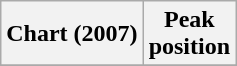<table class="wikitable">
<tr>
<th align="left">Chart (2007)</th>
<th align="center">Peak<br>position</th>
</tr>
<tr>
</tr>
</table>
